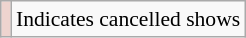<table class="wikitable" style="margin-left: auto; margin-right: auto; font-size:90%;">
<tr>
<td style="background:#eed4cf;"></td>
<td>Indicates cancelled shows</td>
</tr>
</table>
